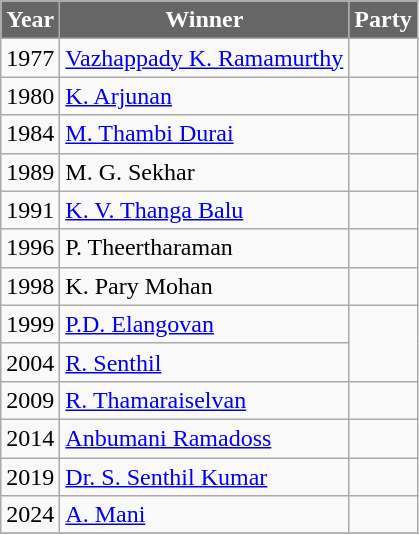<table class="wikitable sortable">
<tr>
<th style="background-color:#666666; color:white">Year</th>
<th style="background-color:#666666; color:white">Winner</th>
<th style="background-color:#666666; color:white; " colspan="2">Party</th>
</tr>
<tr --->
<td>1977</td>
<td><a href='#'>Vazhappady K. Ramamurthy</a></td>
<td></td>
</tr>
<tr --->
<td>1980</td>
<td><a href='#'>K. Arjunan</a></td>
<td></td>
</tr>
<tr --->
<td>1984</td>
<td><a href='#'>M. Thambi Durai</a></td>
<td></td>
</tr>
<tr --->
<td>1989</td>
<td>M. G. Sekhar</td>
</tr>
<tr --->
<td>1991</td>
<td><a href='#'>K. V. Thanga Balu</a></td>
<td></td>
</tr>
<tr --->
<td>1996</td>
<td>P. Theertharaman</td>
<td></td>
</tr>
<tr --->
<td>1998</td>
<td>K. Pary Mohan</td>
<td></td>
</tr>
<tr --->
<td>1999</td>
<td><a href='#'>P.D. Elangovan</a></td>
</tr>
<tr --->
<td>2004</td>
<td><a href='#'>R. Senthil</a></td>
</tr>
<tr --->
<td>2009</td>
<td><a href='#'>R. Thamaraiselvan</a></td>
<td></td>
</tr>
<tr --->
<td>2014</td>
<td><a href='#'>Anbumani Ramadoss</a></td>
<td></td>
</tr>
<tr --->
<td>2019</td>
<td><a href='#'>Dr. S. Senthil Kumar</a></td>
<td></td>
</tr>
<tr --->
<td>2024</td>
<td><a href='#'>A. Mani</a></td>
<td></td>
</tr>
<tr --->
</tr>
</table>
